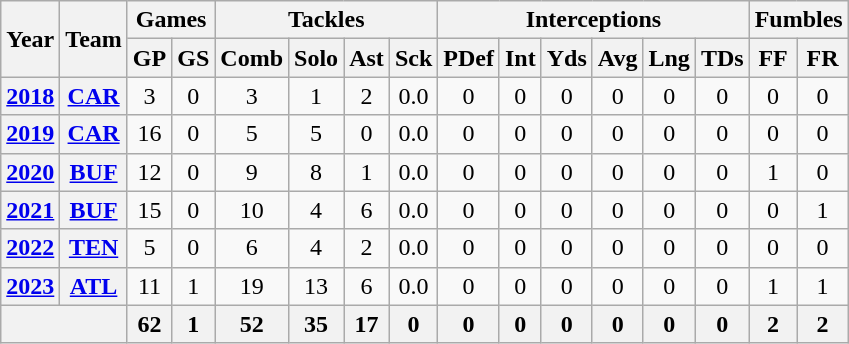<table class="wikitable" style="text-align: center;">
<tr>
<th rowspan="2">Year</th>
<th rowspan="2">Team</th>
<th colspan="2">Games</th>
<th colspan="4">Tackles</th>
<th colspan="6">Interceptions</th>
<th colspan="2">Fumbles</th>
</tr>
<tr>
<th>GP</th>
<th>GS</th>
<th>Comb</th>
<th>Solo</th>
<th>Ast</th>
<th>Sck</th>
<th>PDef</th>
<th>Int</th>
<th>Yds</th>
<th>Avg</th>
<th>Lng</th>
<th>TDs</th>
<th>FF</th>
<th>FR</th>
</tr>
<tr>
<th><a href='#'>2018</a></th>
<th><a href='#'>CAR</a></th>
<td>3</td>
<td>0</td>
<td>3</td>
<td>1</td>
<td>2</td>
<td>0.0</td>
<td>0</td>
<td>0</td>
<td>0</td>
<td>0</td>
<td>0</td>
<td>0</td>
<td>0</td>
<td>0</td>
</tr>
<tr>
<th><a href='#'>2019</a></th>
<th><a href='#'>CAR</a></th>
<td>16</td>
<td>0</td>
<td>5</td>
<td>5</td>
<td>0</td>
<td>0.0</td>
<td>0</td>
<td>0</td>
<td>0</td>
<td>0</td>
<td>0</td>
<td>0</td>
<td>0</td>
<td>0</td>
</tr>
<tr>
<th><a href='#'>2020</a></th>
<th><a href='#'>BUF</a></th>
<td>12</td>
<td>0</td>
<td>9</td>
<td>8</td>
<td>1</td>
<td>0.0</td>
<td>0</td>
<td>0</td>
<td>0</td>
<td>0</td>
<td>0</td>
<td>0</td>
<td>1</td>
<td>0</td>
</tr>
<tr>
<th><a href='#'>2021</a></th>
<th><a href='#'>BUF</a></th>
<td>15</td>
<td>0</td>
<td>10</td>
<td>4</td>
<td>6</td>
<td>0.0</td>
<td>0</td>
<td>0</td>
<td>0</td>
<td>0</td>
<td>0</td>
<td>0</td>
<td>0</td>
<td>1</td>
</tr>
<tr>
<th><a href='#'>2022</a></th>
<th><a href='#'>TEN</a></th>
<td>5</td>
<td>0</td>
<td>6</td>
<td>4</td>
<td>2</td>
<td>0.0</td>
<td>0</td>
<td>0</td>
<td>0</td>
<td>0</td>
<td>0</td>
<td>0</td>
<td>0</td>
<td>0</td>
</tr>
<tr>
<th><a href='#'>2023</a></th>
<th><a href='#'>ATL</a></th>
<td>11</td>
<td>1</td>
<td>19</td>
<td>13</td>
<td>6</td>
<td>0.0</td>
<td>0</td>
<td>0</td>
<td>0</td>
<td>0</td>
<td>0</td>
<td>0</td>
<td>1</td>
<td>1</td>
</tr>
<tr>
<th colspan="2"></th>
<th>62</th>
<th>1</th>
<th>52</th>
<th>35</th>
<th>17</th>
<th>0</th>
<th>0</th>
<th>0</th>
<th>0</th>
<th>0</th>
<th>0</th>
<th>0</th>
<th>2</th>
<th>2</th>
</tr>
</table>
